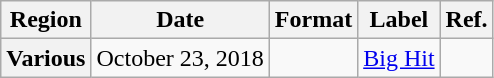<table class="wikitable plainrowheaders">
<tr>
<th>Region</th>
<th>Date</th>
<th>Format</th>
<th>Label</th>
<th>Ref.</th>
</tr>
<tr>
<th scope="row">Various</th>
<td>October 23, 2018</td>
<td></td>
<td><a href='#'>Big Hit</a></td>
<td></td>
</tr>
</table>
